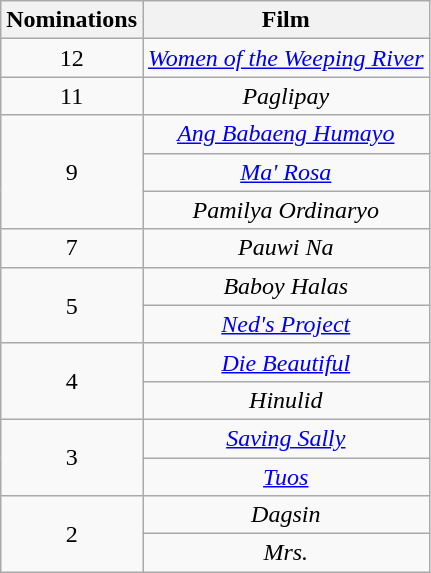<table class="wikitable" style="text-align:center;">
<tr>
<th scope="col" width="55">Nominations</th>
<th scope="col" align="center">Film</th>
</tr>
<tr>
<td style="text-align:center">12</td>
<td><em><a href='#'>Women of the Weeping River</a></em></td>
</tr>
<tr>
<td style="text-align:center">11</td>
<td><em>Paglipay</em></td>
</tr>
<tr>
<td rowspan=3 style="text-align:center">9</td>
<td><em><a href='#'>Ang Babaeng Humayo</a></em></td>
</tr>
<tr>
<td><em><a href='#'>Ma' Rosa</a></em></td>
</tr>
<tr>
<td><em>Pamilya Ordinaryo</em></td>
</tr>
<tr>
<td style="text-align:center">7</td>
<td><em>Pauwi Na</em></td>
</tr>
<tr>
<td rowspan=2 style="text-align:center">5</td>
<td><em>Baboy Halas</em></td>
</tr>
<tr>
<td><em><a href='#'>Ned's Project</a></em></td>
</tr>
<tr>
<td rowspan=2 style="text-align:center">4</td>
<td><em><a href='#'>Die Beautiful</a></em></td>
</tr>
<tr>
<td><em>Hinulid</em></td>
</tr>
<tr>
<td rowspan=2 style="text-align:center">3</td>
<td><em><a href='#'>Saving Sally</a></em></td>
</tr>
<tr>
<td><em><a href='#'>Tuos</a></em></td>
</tr>
<tr>
<td rowspan=2 style="text-align:center">2</td>
<td><em>Dagsin</em></td>
</tr>
<tr>
<td><em>Mrs.</em></td>
</tr>
</table>
